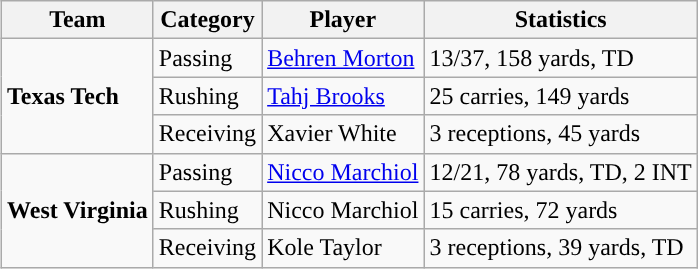<table class="wikitable" style="float: right;">
<tr>
<th>Team</th>
<th>Category</th>
<th>Player</th>
<th>Statistics</th>
</tr>
<tr>
<td rowspan=3><strong>Texas Tech</strong></td>
<td>Passing</td>
<td><a href='#'>Behren Morton</a></td>
<td>13/37, 158 yards, TD</td>
</tr>
<tr>
<td>Rushing</td>
<td><a href='#'>Tahj Brooks</a></td>
<td>25 carries, 149 yards</td>
</tr>
<tr>
<td>Receiving</td>
<td>Xavier White</td>
<td>3 receptions, 45 yards</td>
</tr>
<tr>
<td rowspan=3><strong>West Virginia</strong></td>
<td>Passing</td>
<td><a href='#'>Nicco Marchiol</a></td>
<td>12/21, 78 yards, TD, 2 INT</td>
</tr>
<tr>
<td>Rushing</td>
<td>Nicco Marchiol</td>
<td>15 carries, 72 yards</td>
</tr>
<tr>
<td>Receiving</td>
<td>Kole Taylor</td>
<td>3 receptions, 39 yards, TD</td>
</tr>
</table>
